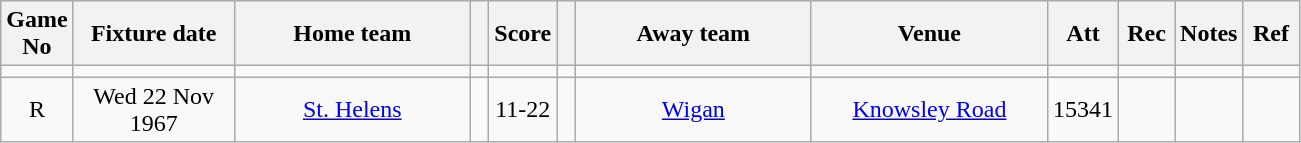<table class="wikitable" style="text-align:center;">
<tr>
<th width=20 abbr="No">Game No</th>
<th width=100 abbr="Date">Fixture date</th>
<th width=150 abbr="Home team">Home team</th>
<th width=5 abbr="space"></th>
<th width=20 abbr="Score">Score</th>
<th width=5 abbr="space"></th>
<th width=150 abbr="Away team">Away team</th>
<th width=150 abbr="Venue">Venue</th>
<th width=30 abbr="Att">Att</th>
<th width=30 abbr="Rec">Rec</th>
<th width=20 abbr="Notes">Notes</th>
<th width=30 abbr="Ref">Ref</th>
</tr>
<tr>
<td></td>
<td></td>
<td></td>
<td></td>
<td></td>
<td></td>
<td></td>
<td></td>
<td></td>
<td></td>
<td></td>
</tr>
<tr>
<td>R</td>
<td>Wed 22 Nov 1967</td>
<td><a href='#'>St. Helens</a></td>
<td></td>
<td>11-22</td>
<td></td>
<td><a href='#'>Wigan</a></td>
<td><a href='#'>Knowsley Road</a></td>
<td>15341</td>
<td></td>
<td></td>
<td></td>
</tr>
</table>
